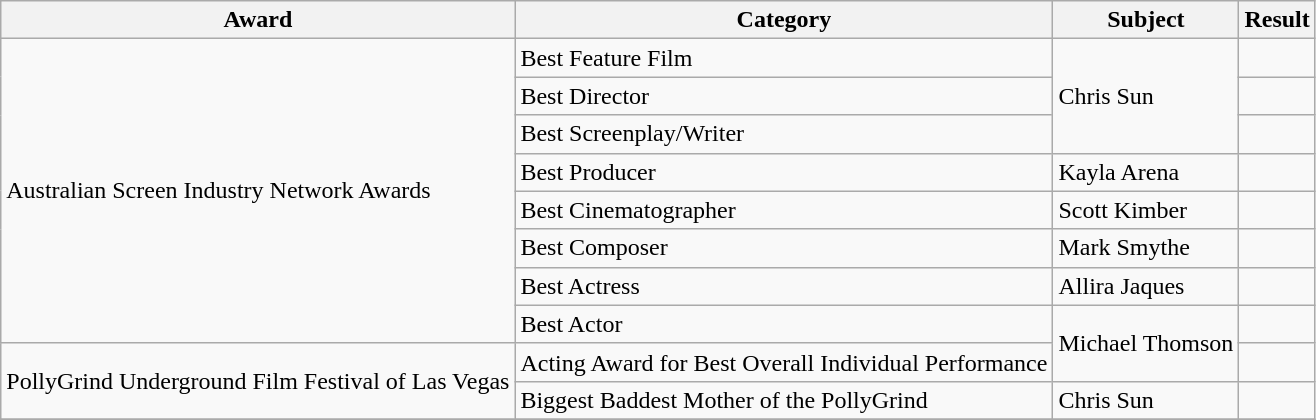<table class="wikitable">
<tr>
<th>Award</th>
<th>Category</th>
<th>Subject</th>
<th>Result</th>
</tr>
<tr>
<td rowspan=8>Australian Screen Industry Network Awards</td>
<td>Best Feature Film</td>
<td rowspan=3>Chris Sun</td>
<td></td>
</tr>
<tr>
<td>Best Director</td>
<td></td>
</tr>
<tr>
<td>Best Screenplay/Writer</td>
<td></td>
</tr>
<tr>
<td>Best Producer</td>
<td>Kayla Arena</td>
<td></td>
</tr>
<tr>
<td>Best Cinematographer</td>
<td>Scott Kimber</td>
<td></td>
</tr>
<tr>
<td>Best Composer</td>
<td>Mark Smythe</td>
<td></td>
</tr>
<tr>
<td>Best Actress</td>
<td>Allira Jaques</td>
<td></td>
</tr>
<tr>
<td>Best Actor</td>
<td rowspan=2>Michael Thomson</td>
<td></td>
</tr>
<tr>
<td rowspan=2>PollyGrind Underground Film Festival of Las Vegas</td>
<td>Acting Award for Best Overall Individual Performance</td>
<td></td>
</tr>
<tr>
<td>Biggest Baddest Mother of the PollyGrind</td>
<td>Chris Sun</td>
<td></td>
</tr>
<tr>
</tr>
</table>
